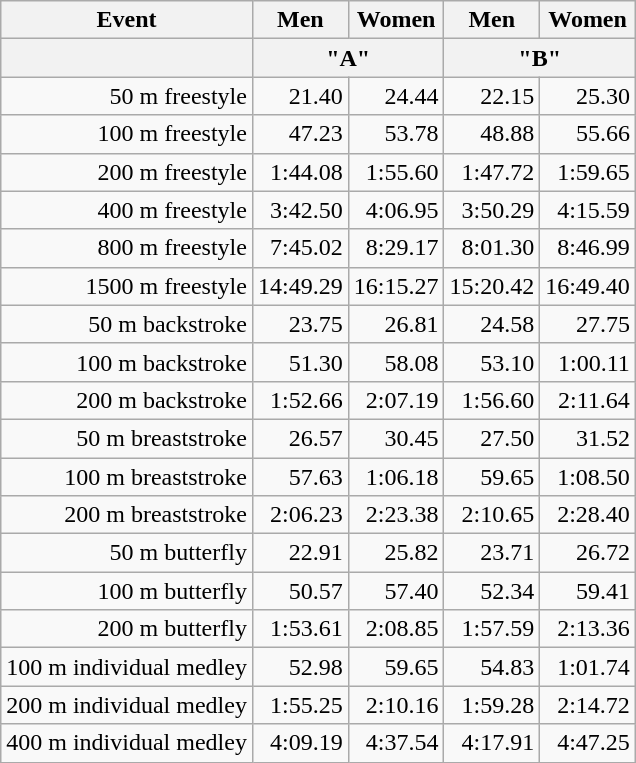<table class="wikitable" style="text-align:right">
<tr>
<th>Event</th>
<th>Men</th>
<th>Women</th>
<th>Men</th>
<th>Women</th>
</tr>
<tr>
<th></th>
<th colspan="2" style="text-align:center;">"A"</th>
<th colspan="2" style="text-align:center;">"B"</th>
</tr>
<tr>
<td>50 m freestyle</td>
<td>21.40</td>
<td>24.44</td>
<td>22.15</td>
<td>25.30</td>
</tr>
<tr>
<td>100 m freestyle</td>
<td>47.23</td>
<td>53.78</td>
<td>48.88</td>
<td>55.66</td>
</tr>
<tr>
<td>200 m freestyle</td>
<td>1:44.08</td>
<td>1:55.60</td>
<td>1:47.72</td>
<td>1:59.65</td>
</tr>
<tr>
<td>400 m freestyle</td>
<td>3:42.50</td>
<td>4:06.95</td>
<td>3:50.29</td>
<td>4:15.59</td>
</tr>
<tr>
<td>800 m freestyle</td>
<td>7:45.02</td>
<td>8:29.17</td>
<td>8:01.30</td>
<td>8:46.99</td>
</tr>
<tr>
<td>1500 m freestyle</td>
<td>14:49.29</td>
<td>16:15.27</td>
<td>15:20.42</td>
<td>16:49.40</td>
</tr>
<tr>
<td>50 m backstroke</td>
<td>23.75</td>
<td>26.81</td>
<td>24.58</td>
<td>27.75</td>
</tr>
<tr>
<td>100 m backstroke</td>
<td>51.30</td>
<td>58.08</td>
<td>53.10</td>
<td>1:00.11</td>
</tr>
<tr>
<td>200 m backstroke</td>
<td>1:52.66</td>
<td>2:07.19</td>
<td>1:56.60</td>
<td>2:11.64</td>
</tr>
<tr>
<td>50 m breaststroke</td>
<td>26.57</td>
<td>30.45</td>
<td>27.50</td>
<td>31.52</td>
</tr>
<tr>
<td>100 m breaststroke</td>
<td>57.63</td>
<td>1:06.18</td>
<td>59.65</td>
<td>1:08.50</td>
</tr>
<tr>
<td>200 m breaststroke</td>
<td>2:06.23</td>
<td>2:23.38</td>
<td>2:10.65</td>
<td>2:28.40</td>
</tr>
<tr>
<td>50 m butterfly</td>
<td>22.91</td>
<td>25.82</td>
<td>23.71</td>
<td>26.72</td>
</tr>
<tr>
<td>100 m butterfly</td>
<td>50.57</td>
<td>57.40</td>
<td>52.34</td>
<td>59.41</td>
</tr>
<tr>
<td>200 m butterfly</td>
<td>1:53.61</td>
<td>2:08.85</td>
<td>1:57.59</td>
<td>2:13.36</td>
</tr>
<tr>
<td>100 m individual medley</td>
<td>52.98</td>
<td>59.65</td>
<td>54.83</td>
<td>1:01.74</td>
</tr>
<tr>
<td>200 m individual medley</td>
<td>1:55.25</td>
<td>2:10.16</td>
<td>1:59.28</td>
<td>2:14.72</td>
</tr>
<tr>
<td>400 m individual medley</td>
<td>4:09.19</td>
<td>4:37.54</td>
<td>4:17.91</td>
<td>4:47.25</td>
</tr>
</table>
